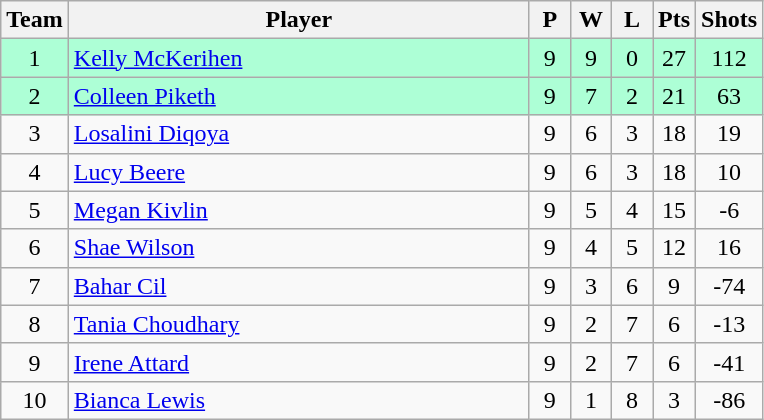<table class="wikitable" style="font-size: 100%">
<tr>
<th width=20>Team</th>
<th width=300>Player</th>
<th width=20>P</th>
<th width=20>W</th>
<th width=20>L</th>
<th width=20>Pts</th>
<th width=20>Shots</th>
</tr>
<tr align=center style="background: #ADFFD6;">
<td>1</td>
<td align="left"> <a href='#'>Kelly McKerihen</a></td>
<td>9</td>
<td>9</td>
<td>0</td>
<td>27</td>
<td>112</td>
</tr>
<tr align=center style="background: #ADFFD6;">
<td>2</td>
<td align="left"> <a href='#'>Colleen Piketh</a></td>
<td>9</td>
<td>7</td>
<td>2</td>
<td>21</td>
<td>63</td>
</tr>
<tr align=center>
<td>3</td>
<td align="left"> <a href='#'>Losalini Diqoya</a></td>
<td>9</td>
<td>6</td>
<td>3</td>
<td>18</td>
<td>19</td>
</tr>
<tr align=center>
<td>4</td>
<td align="left"> <a href='#'>Lucy Beere</a></td>
<td>9</td>
<td>6</td>
<td>3</td>
<td>18</td>
<td>10</td>
</tr>
<tr align=center>
<td>5</td>
<td align="left"> <a href='#'>Megan Kivlin</a></td>
<td>9</td>
<td>5</td>
<td>4</td>
<td>15</td>
<td>-6</td>
</tr>
<tr align=center>
<td>6</td>
<td align="left"> <a href='#'>Shae Wilson</a></td>
<td>9</td>
<td>4</td>
<td>5</td>
<td>12</td>
<td>16</td>
</tr>
<tr align=center>
<td>7</td>
<td align="left"> <a href='#'>Bahar Cil</a></td>
<td>9</td>
<td>3</td>
<td>6</td>
<td>9</td>
<td>-74</td>
</tr>
<tr align=center>
<td>8</td>
<td align="left"> <a href='#'>Tania Choudhary</a></td>
<td>9</td>
<td>2</td>
<td>7</td>
<td>6</td>
<td>-13</td>
</tr>
<tr align=center>
<td>9</td>
<td align="left"> <a href='#'>Irene Attard</a></td>
<td>9</td>
<td>2</td>
<td>7</td>
<td>6</td>
<td>-41</td>
</tr>
<tr align=center>
<td>10</td>
<td align="left"> <a href='#'>Bianca Lewis</a></td>
<td>9</td>
<td>1</td>
<td>8</td>
<td>3</td>
<td>-86</td>
</tr>
</table>
